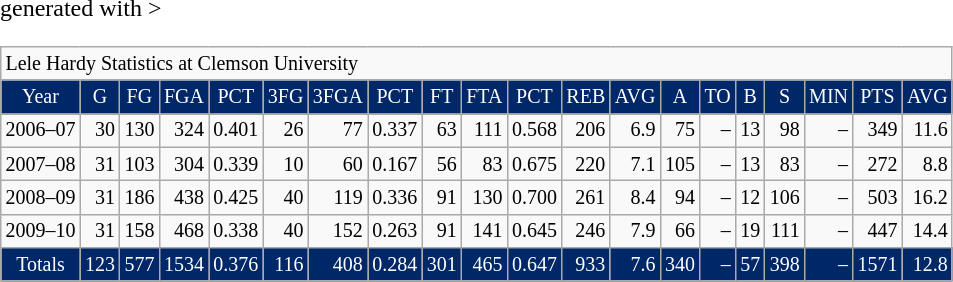<table class="wikitable" <hiddentext>generated with >
<tr style="text-align:left; font-size:10pt; vertical-align:bottom;">
<td colspan="20" style="height:14px;">Lele Hardy Statistics at Clemson University</td>
</tr>
<tr style="text-align:center; background:#002868; font-size:10pt; color:white; vertical-align:bottom;">
<td style="height:15px;">Year</td>
<td>G</td>
<td>FG</td>
<td>FGA</td>
<td>PCT</td>
<td>3FG</td>
<td>3FGA</td>
<td>PCT</td>
<td>FT</td>
<td>FTA</td>
<td>PCT</td>
<td>REB</td>
<td>AVG</td>
<td>A</td>
<td>TO</td>
<td>B</td>
<td>S</td>
<td>MIN</td>
<td>PTS</td>
<td>AVG</td>
</tr>
<tr style="font-size:10pt; vertical-align:bottom;">
<td style="height:14px; ">2006–07</td>
<td style="text-align:right; ">30</td>
<td style="text-align:right; ">130</td>
<td style="text-align:right; ">324</td>
<td style="text-align:right; ">0.401</td>
<td style="text-align:right; ">26</td>
<td style="text-align:right; ">77</td>
<td style="text-align:right; ">0.337</td>
<td style="text-align:right; ">63</td>
<td style="text-align:right; ">111</td>
<td style="text-align:right; ">0.568</td>
<td style="text-align:right; ">206</td>
<td style="text-align:right; ">6.9</td>
<td style="text-align:right; ">75</td>
<td style="text-align:right; ">–</td>
<td style="text-align:right; ">13</td>
<td style="text-align:right; ">98</td>
<td style="text-align:right; ">–</td>
<td style="text-align:right; ">349</td>
<td style="text-align:right; ">11.6</td>
</tr>
<tr style="font-size:10pt; vertical-align:bottom;">
<td style="height:14px; ">2007–08</td>
<td style="text-align:right; ">31</td>
<td style="text-align:right; ">103</td>
<td style="text-align:right; ">304</td>
<td style="text-align:right; ">0.339</td>
<td style="text-align:right; ">10</td>
<td style="text-align:right; ">60</td>
<td style="text-align:right; ">0.167</td>
<td style="text-align:right; ">56</td>
<td style="text-align:right; ">83</td>
<td style="text-align:right; ">0.675</td>
<td style="text-align:right; ">220</td>
<td style="text-align:right; ">7.1</td>
<td style="text-align:right; ">105</td>
<td style="text-align:right; ">–</td>
<td style="text-align:right; ">13</td>
<td style="text-align:right; ">83</td>
<td style="text-align:right; ">–</td>
<td style="text-align:right; ">272</td>
<td style="text-align:right; ">8.8</td>
</tr>
<tr style="font-size:10pt; vertical-align:bottom;">
<td style="height:14px; ">2008–09</td>
<td style="text-align:right; ">31</td>
<td style="text-align:right; ">186</td>
<td style="text-align:right; ">438</td>
<td style="text-align:right; ">0.425</td>
<td style="text-align:right; ">40</td>
<td style="text-align:right; ">119</td>
<td style="text-align:right; ">0.336</td>
<td style="text-align:right; ">91</td>
<td style="text-align:right; ">130</td>
<td style="text-align:right; ">0.700</td>
<td style="text-align:right; ">261</td>
<td style="text-align:right; ">8.4</td>
<td style="text-align:right; ">94</td>
<td style="text-align:right; ">–</td>
<td style="text-align:right; ">12</td>
<td style="text-align:right; ">106</td>
<td style="text-align:right; ">–</td>
<td style="text-align:right; ">503</td>
<td style="text-align:right; ">16.2</td>
</tr>
<tr style="font-size:10pt; vertical-align:bottom;">
<td style="height:14px; ">2009–10</td>
<td style="text-align:right; ">31</td>
<td style="text-align:right; ">158</td>
<td style="text-align:right; ">468</td>
<td style="text-align:right; ">0.338</td>
<td style="text-align:right; ">40</td>
<td style="text-align:right; ">152</td>
<td style="text-align:right; ">0.263</td>
<td style="text-align:right; ">91</td>
<td style="text-align:right; ">141</td>
<td style="text-align:right; ">0.645</td>
<td style="text-align:right; ">246</td>
<td style="text-align:right; ">7.9</td>
<td style="text-align:right; ">66</td>
<td style="text-align:right; ">–</td>
<td style="text-align:right; ">19</td>
<td style="text-align:right; ">111</td>
<td style="text-align:right; ">–</td>
<td style="text-align:right; ">447</td>
<td style="text-align:right; ">14.4</td>
</tr>
<tr style="background:#002868; font-size:10pt; color:white; vertical-align:bottom;">
<td style="text-align:center; height:15px; ">Totals</td>
<td style="text-align:right; ">123</td>
<td style="text-align:right; ">577</td>
<td style="text-align:right; ">1534</td>
<td style="text-align:right; ">0.376</td>
<td style="text-align:right; ">116</td>
<td style="text-align:right; ">408</td>
<td style="text-align:right; ">0.284</td>
<td style="text-align:right; ">301</td>
<td style="text-align:right; ">465</td>
<td style="text-align:right; ">0.647</td>
<td style="text-align:right; ">933</td>
<td style="text-align:right; ">7.6</td>
<td style="text-align:right; ">340</td>
<td style="text-align:right; ">–</td>
<td style="text-align:right; ">57</td>
<td style="text-align:right; ">398</td>
<td style="text-align:right; ">–</td>
<td style="text-align:right; ">1571</td>
<td style="text-align:right; ">12.8</td>
</tr>
</table>
